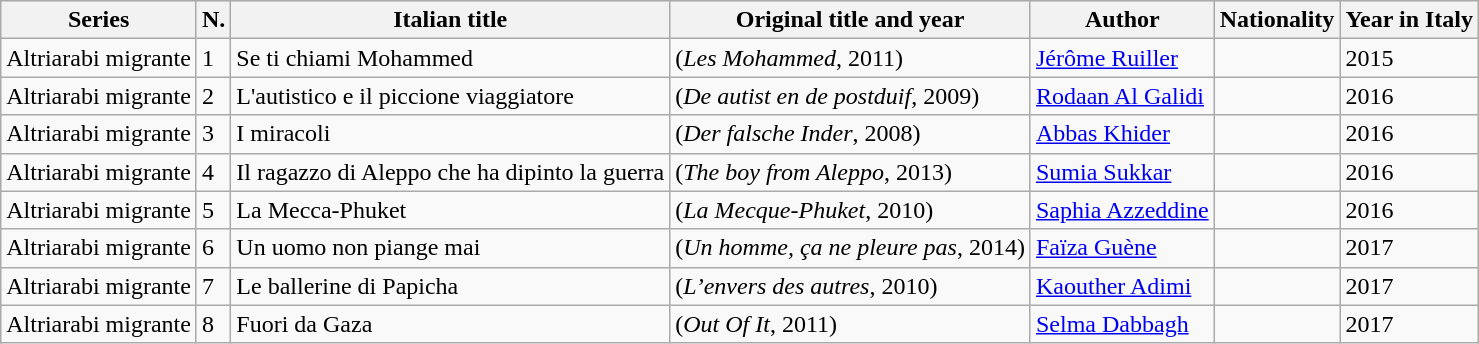<table class="wikitable sortable" |>
<tr bgcolor="#EFEFEF"|>
<th>Series</th>
<th>N.</th>
<th>Italian title</th>
<th>Original title and year</th>
<th>Author</th>
<th>Nationality</th>
<th>Year in Italy</th>
</tr>
<tr>
<td>Altriarabi migrante</td>
<td>1</td>
<td>Se ti chiami Mohammed</td>
<td>(<em>Les Mohammed</em>, 2011)</td>
<td><a href='#'>Jérôme Ruiller</a></td>
<td></td>
<td>2015</td>
</tr>
<tr>
<td>Altriarabi migrante</td>
<td>2</td>
<td>L'autistico e il piccione viaggiatore</td>
<td>(<em>De autist en de postduif</em>, 2009)</td>
<td><a href='#'>Rodaan Al Galidi</a></td>
<td></td>
<td>2016</td>
</tr>
<tr>
<td>Altriarabi migrante</td>
<td>3</td>
<td>I miracoli</td>
<td>(<em>Der falsche Inder</em>, 2008)</td>
<td><a href='#'>Abbas Khider</a></td>
<td></td>
<td>2016</td>
</tr>
<tr>
<td>Altriarabi migrante</td>
<td>4</td>
<td>Il ragazzo di Aleppo che ha dipinto la guerra</td>
<td>(<em>The boy from Aleppo</em>, 2013)</td>
<td><a href='#'>Sumia Sukkar</a></td>
<td></td>
<td>2016</td>
</tr>
<tr>
<td>Altriarabi migrante</td>
<td>5</td>
<td>La Mecca-Phuket</td>
<td>(<em>La Mecque-Phuket</em>, 2010)</td>
<td><a href='#'>Saphia Azzeddine</a></td>
<td></td>
<td>2016</td>
</tr>
<tr>
<td>Altriarabi migrante</td>
<td>6</td>
<td>Un uomo non piange mai</td>
<td>(<em>Un homme, ça ne pleure pas</em>, 2014)</td>
<td><a href='#'>Faïza Guène</a></td>
<td></td>
<td>2017</td>
</tr>
<tr>
<td>Altriarabi migrante</td>
<td>7</td>
<td>Le ballerine di Papicha</td>
<td>(<em>L’envers des autres</em>, 2010)</td>
<td><a href='#'>Kaouther Adimi</a></td>
<td></td>
<td>2017</td>
</tr>
<tr>
<td>Altriarabi migrante</td>
<td>8</td>
<td>Fuori da Gaza</td>
<td>(<em>Out Of It</em>, 2011)</td>
<td><a href='#'>Selma Dabbagh</a></td>
<td></td>
<td>2017</td>
</tr>
</table>
